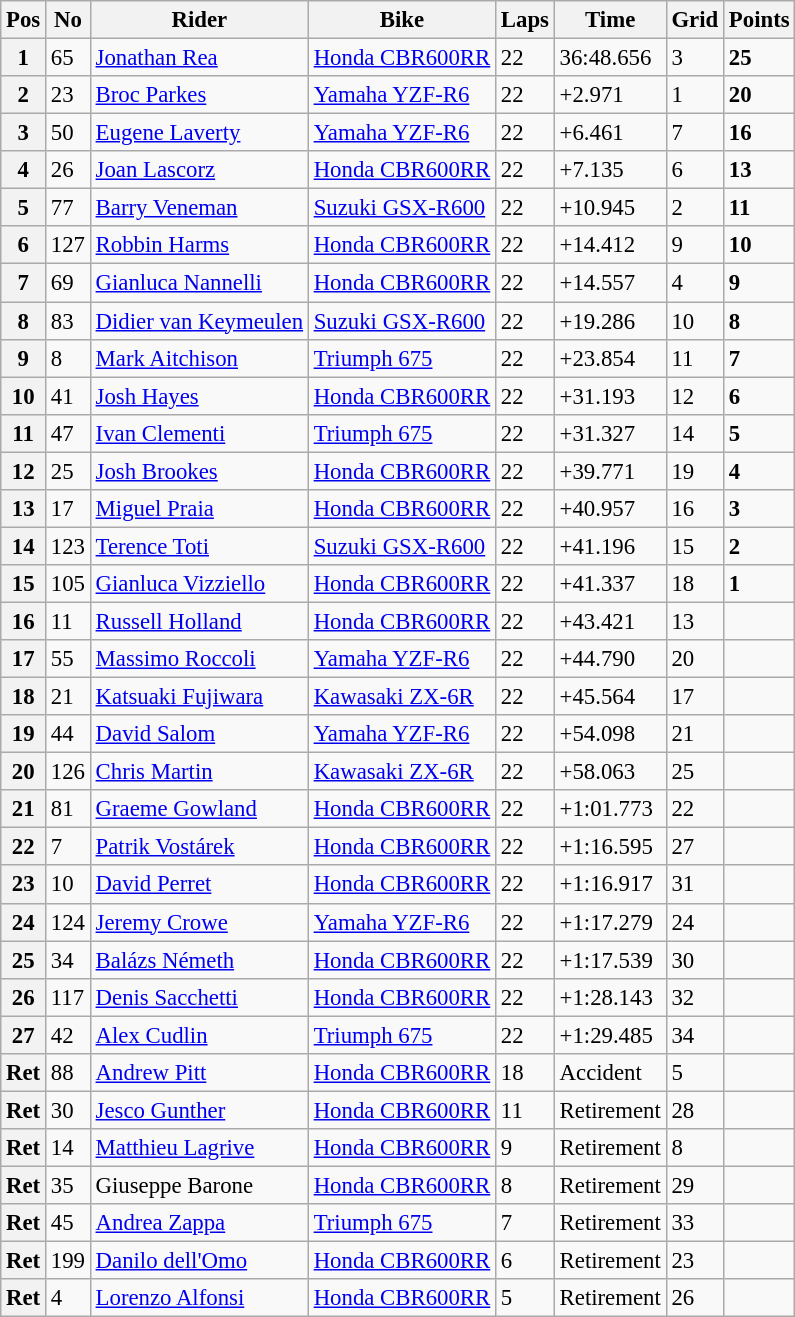<table class="wikitable" style="font-size: 95%;">
<tr>
<th>Pos</th>
<th>No</th>
<th>Rider</th>
<th>Bike</th>
<th>Laps</th>
<th>Time</th>
<th>Grid</th>
<th>Points</th>
</tr>
<tr>
<th>1</th>
<td>65</td>
<td> <a href='#'>Jonathan Rea</a></td>
<td><a href='#'>Honda CBR600RR</a></td>
<td>22</td>
<td>36:48.656</td>
<td>3</td>
<td><strong>25</strong></td>
</tr>
<tr>
<th>2</th>
<td>23</td>
<td> <a href='#'>Broc Parkes</a></td>
<td><a href='#'>Yamaha YZF-R6</a></td>
<td>22</td>
<td>+2.971</td>
<td>1</td>
<td><strong>20</strong></td>
</tr>
<tr>
<th>3</th>
<td>50</td>
<td> <a href='#'>Eugene Laverty</a></td>
<td><a href='#'>Yamaha YZF-R6</a></td>
<td>22</td>
<td>+6.461</td>
<td>7</td>
<td><strong>16</strong></td>
</tr>
<tr>
<th>4</th>
<td>26</td>
<td> <a href='#'>Joan Lascorz</a></td>
<td><a href='#'>Honda CBR600RR</a></td>
<td>22</td>
<td>+7.135</td>
<td>6</td>
<td><strong>13</strong></td>
</tr>
<tr>
<th>5</th>
<td>77</td>
<td> <a href='#'>Barry Veneman</a></td>
<td><a href='#'>Suzuki GSX-R600</a></td>
<td>22</td>
<td>+10.945</td>
<td>2</td>
<td><strong>11</strong></td>
</tr>
<tr>
<th>6</th>
<td>127</td>
<td> <a href='#'>Robbin Harms</a></td>
<td><a href='#'>Honda CBR600RR</a></td>
<td>22</td>
<td>+14.412</td>
<td>9</td>
<td><strong>10</strong></td>
</tr>
<tr>
<th>7</th>
<td>69</td>
<td> <a href='#'>Gianluca Nannelli</a></td>
<td><a href='#'>Honda CBR600RR</a></td>
<td>22</td>
<td>+14.557</td>
<td>4</td>
<td><strong>9</strong></td>
</tr>
<tr>
<th>8</th>
<td>83</td>
<td> <a href='#'>Didier van Keymeulen</a></td>
<td><a href='#'>Suzuki GSX-R600</a></td>
<td>22</td>
<td>+19.286</td>
<td>10</td>
<td><strong>8</strong></td>
</tr>
<tr>
<th>9</th>
<td>8</td>
<td> <a href='#'>Mark Aitchison</a></td>
<td><a href='#'>Triumph 675</a></td>
<td>22</td>
<td>+23.854</td>
<td>11</td>
<td><strong>7</strong></td>
</tr>
<tr>
<th>10</th>
<td>41</td>
<td> <a href='#'>Josh Hayes</a></td>
<td><a href='#'>Honda CBR600RR</a></td>
<td>22</td>
<td>+31.193</td>
<td>12</td>
<td><strong>6</strong></td>
</tr>
<tr>
<th>11</th>
<td>47</td>
<td> <a href='#'>Ivan Clementi</a></td>
<td><a href='#'>Triumph 675</a></td>
<td>22</td>
<td>+31.327</td>
<td>14</td>
<td><strong>5</strong></td>
</tr>
<tr>
<th>12</th>
<td>25</td>
<td> <a href='#'>Josh Brookes</a></td>
<td><a href='#'>Honda CBR600RR</a></td>
<td>22</td>
<td>+39.771</td>
<td>19</td>
<td><strong>4</strong></td>
</tr>
<tr>
<th>13</th>
<td>17</td>
<td> <a href='#'>Miguel Praia</a></td>
<td><a href='#'>Honda CBR600RR</a></td>
<td>22</td>
<td>+40.957</td>
<td>16</td>
<td><strong>3</strong></td>
</tr>
<tr>
<th>14</th>
<td>123</td>
<td> <a href='#'>Terence Toti</a></td>
<td><a href='#'>Suzuki GSX-R600</a></td>
<td>22</td>
<td>+41.196</td>
<td>15</td>
<td><strong>2</strong></td>
</tr>
<tr>
<th>15</th>
<td>105</td>
<td> <a href='#'>Gianluca Vizziello</a></td>
<td><a href='#'>Honda CBR600RR</a></td>
<td>22</td>
<td>+41.337</td>
<td>18</td>
<td><strong>1</strong></td>
</tr>
<tr>
<th>16</th>
<td>11</td>
<td> <a href='#'>Russell Holland</a></td>
<td><a href='#'>Honda CBR600RR</a></td>
<td>22</td>
<td>+43.421</td>
<td>13</td>
<td></td>
</tr>
<tr>
<th>17</th>
<td>55</td>
<td> <a href='#'>Massimo Roccoli</a></td>
<td><a href='#'>Yamaha YZF-R6</a></td>
<td>22</td>
<td>+44.790</td>
<td>20</td>
<td></td>
</tr>
<tr>
<th>18</th>
<td>21</td>
<td> <a href='#'>Katsuaki Fujiwara</a></td>
<td><a href='#'>Kawasaki ZX-6R</a></td>
<td>22</td>
<td>+45.564</td>
<td>17</td>
<td></td>
</tr>
<tr>
<th>19</th>
<td>44</td>
<td> <a href='#'>David Salom</a></td>
<td><a href='#'>Yamaha YZF-R6</a></td>
<td>22</td>
<td>+54.098</td>
<td>21</td>
<td></td>
</tr>
<tr>
<th>20</th>
<td>126</td>
<td> <a href='#'>Chris Martin</a></td>
<td><a href='#'>Kawasaki ZX-6R</a></td>
<td>22</td>
<td>+58.063</td>
<td>25</td>
<td></td>
</tr>
<tr>
<th>21</th>
<td>81</td>
<td> <a href='#'>Graeme Gowland</a></td>
<td><a href='#'>Honda CBR600RR</a></td>
<td>22</td>
<td>+1:01.773</td>
<td>22</td>
<td></td>
</tr>
<tr>
<th>22</th>
<td>7</td>
<td> <a href='#'>Patrik Vostárek</a></td>
<td><a href='#'>Honda CBR600RR</a></td>
<td>22</td>
<td>+1:16.595</td>
<td>27</td>
<td></td>
</tr>
<tr>
<th>23</th>
<td>10</td>
<td> <a href='#'>David Perret</a></td>
<td><a href='#'>Honda CBR600RR</a></td>
<td>22</td>
<td>+1:16.917</td>
<td>31</td>
<td></td>
</tr>
<tr>
<th>24</th>
<td>124</td>
<td> <a href='#'>Jeremy Crowe</a></td>
<td><a href='#'>Yamaha YZF-R6</a></td>
<td>22</td>
<td>+1:17.279</td>
<td>24</td>
<td></td>
</tr>
<tr>
<th>25</th>
<td>34</td>
<td> <a href='#'>Balázs Németh</a></td>
<td><a href='#'>Honda CBR600RR</a></td>
<td>22</td>
<td>+1:17.539</td>
<td>30</td>
<td></td>
</tr>
<tr>
<th>26</th>
<td>117</td>
<td> <a href='#'>Denis Sacchetti</a></td>
<td><a href='#'>Honda CBR600RR</a></td>
<td>22</td>
<td>+1:28.143</td>
<td>32</td>
<td></td>
</tr>
<tr>
<th>27</th>
<td>42</td>
<td> <a href='#'>Alex Cudlin</a></td>
<td><a href='#'>Triumph 675</a></td>
<td>22</td>
<td>+1:29.485</td>
<td>34</td>
<td></td>
</tr>
<tr>
<th>Ret</th>
<td>88</td>
<td> <a href='#'>Andrew Pitt</a></td>
<td><a href='#'>Honda CBR600RR</a></td>
<td>18</td>
<td>Accident</td>
<td>5</td>
<td></td>
</tr>
<tr>
<th>Ret</th>
<td>30</td>
<td> <a href='#'>Jesco Gunther</a></td>
<td><a href='#'>Honda CBR600RR</a></td>
<td>11</td>
<td>Retirement</td>
<td>28</td>
<td></td>
</tr>
<tr>
<th>Ret</th>
<td>14</td>
<td> <a href='#'>Matthieu Lagrive</a></td>
<td><a href='#'>Honda CBR600RR</a></td>
<td>9</td>
<td>Retirement</td>
<td>8</td>
<td></td>
</tr>
<tr>
<th>Ret</th>
<td>35</td>
<td> Giuseppe Barone</td>
<td><a href='#'>Honda CBR600RR</a></td>
<td>8</td>
<td>Retirement</td>
<td>29</td>
<td></td>
</tr>
<tr>
<th>Ret</th>
<td>45</td>
<td> <a href='#'>Andrea Zappa</a></td>
<td><a href='#'>Triumph 675</a></td>
<td>7</td>
<td>Retirement</td>
<td>33</td>
<td></td>
</tr>
<tr>
<th>Ret</th>
<td>199</td>
<td> <a href='#'>Danilo dell'Omo</a></td>
<td><a href='#'>Honda CBR600RR</a></td>
<td>6</td>
<td>Retirement</td>
<td>23</td>
<td></td>
</tr>
<tr>
<th>Ret</th>
<td>4</td>
<td> <a href='#'>Lorenzo Alfonsi</a></td>
<td><a href='#'>Honda CBR600RR</a></td>
<td>5</td>
<td>Retirement</td>
<td>26</td>
<td></td>
</tr>
</table>
